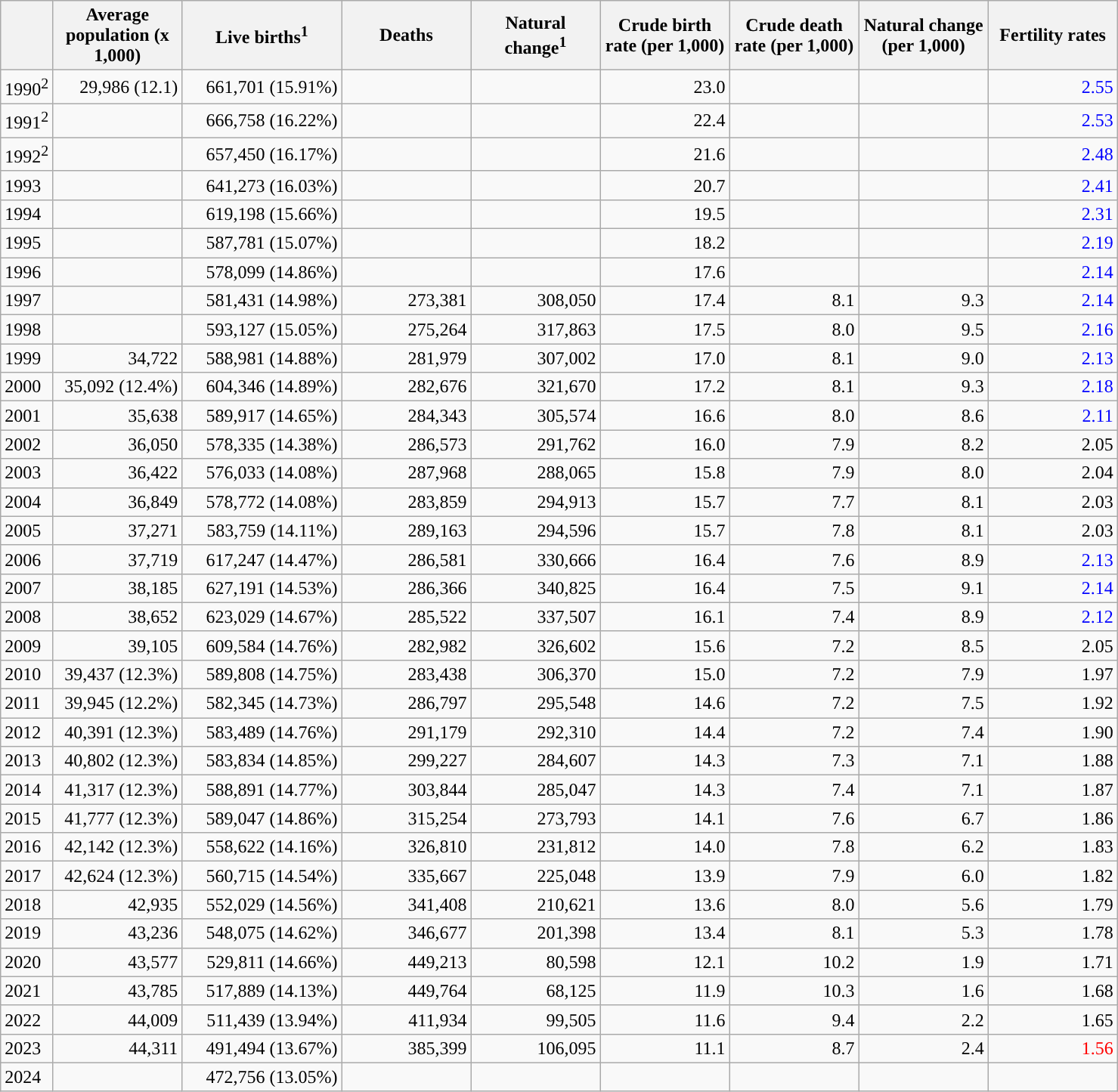<table class="wikitable">
<tr>
<th></th>
<th style="width:80pt;">Average population (x 1,000)</th>
<th style="width:100pt;">Live births<sup>1</sup></th>
<th style="width:80pt;">Deaths</th>
<th style="width:80pt;">Natural change<sup>1</sup></th>
<th style="width:80pt;">Crude birth rate (per 1,000)</th>
<th style="width:80pt;">Crude death rate (per 1,000)</th>
<th style="width:80pt;">Natural change (per 1,000)</th>
<th style="width:80pt;">Fertility rates</th>
</tr>
<tr>
<td>1990<sup>2</sup></td>
<td style="text-align:right;">29,986 (12.1)</td>
<td style="text-align:right;">661,701 (15.91%)</td>
<td style="text-align:right;"></td>
<td style="text-align:right;"></td>
<td style="text-align:right;">23.0</td>
<td style="text-align:right;"></td>
<td style="text-align:right;"></td>
<td style="text-align:right; color:blue;">2.55</td>
</tr>
<tr>
<td>1991<sup>2</sup></td>
<td style="text-align:right;"></td>
<td style="text-align:right;">666,758 (16.22%)</td>
<td style="text-align:right;"></td>
<td style="text-align:right;"></td>
<td style="text-align:right;">22.4</td>
<td style="text-align:right;"></td>
<td style="text-align:right;"></td>
<td style="text-align:right; color:blue;">2.53</td>
</tr>
<tr>
<td>1992<sup>2</sup></td>
<td style="text-align:right;"></td>
<td style="text-align:right;">657,450 (16.17%)</td>
<td style="text-align:right;"></td>
<td style="text-align:right;"></td>
<td style="text-align:right;">21.6</td>
<td style="text-align:right;"></td>
<td style="text-align:right;"></td>
<td style="text-align:right; color:blue;">2.48</td>
</tr>
<tr>
<td>1993</td>
<td style="text-align:right;"></td>
<td style="text-align:right;">641,273 (16.03%)</td>
<td style="text-align:right;"></td>
<td style="text-align:right;"></td>
<td style="text-align:right;">20.7</td>
<td style="text-align:right;"></td>
<td style="text-align:right;"></td>
<td style="text-align:right; color:blue;">2.41</td>
</tr>
<tr>
<td>1994</td>
<td style="text-align:right;"></td>
<td style="text-align:right;">619,198 (15.66%)</td>
<td style="text-align:right;"></td>
<td style="text-align:right;"></td>
<td style="text-align:right;">19.5</td>
<td style="text-align:right;"></td>
<td style="text-align:right;"></td>
<td style="text-align:right; color:blue;">2.31</td>
</tr>
<tr>
<td>1995</td>
<td style="text-align:right;"></td>
<td style="text-align:right;">587,781 (15.07%)</td>
<td style="text-align:right;"></td>
<td style="text-align:right;"></td>
<td style="text-align:right;">18.2</td>
<td style="text-align:right;"></td>
<td style="text-align:right;"></td>
<td style="text-align:right; color:blue;">2.19</td>
</tr>
<tr>
<td>1996</td>
<td style="text-align:right;"></td>
<td style="text-align:right;">578,099 (14.86%)</td>
<td style="text-align:right;"></td>
<td style="text-align:right;"></td>
<td style="text-align:right;">17.6</td>
<td style="text-align:right;"></td>
<td style="text-align:right;"></td>
<td style="text-align:right; color:blue;">2.14</td>
</tr>
<tr>
<td>1997</td>
<td style="text-align:right;"></td>
<td style="text-align:right;">581,431 (14.98%)</td>
<td style="text-align:right;">273,381</td>
<td style="text-align:right;">308,050</td>
<td style="text-align:right;">17.4</td>
<td style="text-align:right;">8.1</td>
<td style="text-align:right;">9.3</td>
<td style="text-align:right; color:blue;">2.14</td>
</tr>
<tr>
<td>1998</td>
<td style="text-align:right;"></td>
<td style="text-align:right;">593,127 (15.05%)</td>
<td style="text-align:right;">275,264</td>
<td style="text-align:right;">317,863</td>
<td style="text-align:right;">17.5</td>
<td style="text-align:right;">8.0</td>
<td style="text-align:right;">9.5</td>
<td style="text-align:right; color:blue;">2.16</td>
</tr>
<tr>
<td>1999</td>
<td style="text-align:right;">34,722</td>
<td style="text-align:right;">588,981 (14.88%)</td>
<td style="text-align:right;">281,979</td>
<td style="text-align:right;">307,002</td>
<td style="text-align:right;">17.0</td>
<td style="text-align:right;">8.1</td>
<td style="text-align:right;">9.0</td>
<td style="text-align:right; color:blue;">2.13</td>
</tr>
<tr>
<td>2000</td>
<td style="text-align:right;">35,092 (12.4%)</td>
<td style="text-align:right;">604,346 (14.89%)</td>
<td style="text-align:right;">282,676</td>
<td style="text-align:right;">321,670</td>
<td style="text-align:right;">17.2</td>
<td style="text-align:right;">8.1</td>
<td style="text-align:right;">9.3</td>
<td style="text-align:right; color:blue;">2.18</td>
</tr>
<tr>
<td>2001</td>
<td style="text-align:right;">35,638</td>
<td style="text-align:right;">589,917 (14.65%)</td>
<td style="text-align:right;">284,343</td>
<td style="text-align:right;">305,574</td>
<td style="text-align:right;">16.6</td>
<td style="text-align:right;">8.0</td>
<td style="text-align:right;">8.6</td>
<td style="text-align:right; color:blue;">2.11</td>
</tr>
<tr>
<td>2002</td>
<td style="text-align:right;">36,050</td>
<td style="text-align:right;">578,335 (14.38%)</td>
<td style="text-align:right;">286,573</td>
<td style="text-align:right;">291,762</td>
<td style="text-align:right;">16.0</td>
<td style="text-align:right;">7.9</td>
<td style="text-align:right;">8.2</td>
<td style="text-align:right;">2.05</td>
</tr>
<tr>
<td>2003</td>
<td style="text-align:right;">36,422</td>
<td style="text-align:right;">576,033 (14.08%)</td>
<td style="text-align:right;">287,968</td>
<td style="text-align:right;">288,065</td>
<td style="text-align:right;">15.8</td>
<td style="text-align:right;">7.9</td>
<td style="text-align:right;">8.0</td>
<td style="text-align:right;">2.04</td>
</tr>
<tr>
<td>2004</td>
<td style="text-align:right;">36,849</td>
<td style="text-align:right;">578,772 (14.08%)</td>
<td style="text-align:right;">283,859</td>
<td style="text-align:right;">294,913</td>
<td style="text-align:right;">15.7</td>
<td style="text-align:right;">7.7</td>
<td style="text-align:right;">8.1</td>
<td style="text-align:right;">2.03</td>
</tr>
<tr>
<td>2005</td>
<td style="text-align:right;">37,271</td>
<td style="text-align:right;">583,759 (14.11%)</td>
<td style="text-align:right;">289,163</td>
<td style="text-align:right;">294,596</td>
<td style="text-align:right;">15.7</td>
<td style="text-align:right;">7.8</td>
<td style="text-align:right;">8.1</td>
<td style="text-align:right;">2.03</td>
</tr>
<tr>
<td>2006</td>
<td style="text-align:right;">37,719</td>
<td style="text-align:right;">617,247 (14.47%)</td>
<td style="text-align:right;">286,581</td>
<td style="text-align:right;">330,666</td>
<td style="text-align:right;">16.4</td>
<td style="text-align:right;">7.6</td>
<td style="text-align:right;">8.9</td>
<td style="text-align:right; color:blue;">2.13</td>
</tr>
<tr>
<td>2007</td>
<td style="text-align:right;">38,185</td>
<td style="text-align:right;">627,191 (14.53%)</td>
<td style="text-align:right;">286,366</td>
<td style="text-align:right;">340,825</td>
<td style="text-align:right;">16.4</td>
<td style="text-align:right;">7.5</td>
<td style="text-align:right;">9.1</td>
<td style="text-align:right; color:blue;">2.14</td>
</tr>
<tr>
<td>2008</td>
<td style="text-align:right;">38,652</td>
<td style="text-align:right;">623,029 (14.67%)</td>
<td style="text-align:right;">285,522</td>
<td style="text-align:right;">337,507</td>
<td style="text-align:right;">16.1</td>
<td style="text-align:right;">7.4</td>
<td style="text-align:right;">8.9</td>
<td style="text-align:right; color:blue;">2.12</td>
</tr>
<tr>
<td>2009</td>
<td style="text-align:right;">39,105</td>
<td style="text-align:right;">609,584 (14.76%)</td>
<td style="text-align:right;">282,982</td>
<td style="text-align:right;">326,602</td>
<td style="text-align:right;">15.6</td>
<td style="text-align:right;">7.2</td>
<td style="text-align:right;">8.5</td>
<td style="text-align:right;">2.05</td>
</tr>
<tr>
<td>2010</td>
<td style="text-align:right;">39,437 (12.3%)</td>
<td style="text-align:right;">589,808 (14.75%)</td>
<td style="text-align:right;">283,438</td>
<td style="text-align:right;">306,370</td>
<td style="text-align:right;">15.0</td>
<td style="text-align:right;">7.2</td>
<td style="text-align:right;">7.9</td>
<td style="text-align:right;">1.97</td>
</tr>
<tr>
<td>2011</td>
<td style="text-align:right;">39,945 (12.2%)</td>
<td style="text-align:right;">582,345 (14.73%)</td>
<td style="text-align:right;">286,797</td>
<td style="text-align:right;">295,548</td>
<td style="text-align:right;">14.6</td>
<td style="text-align:right;">7.2</td>
<td style="text-align:right;">7.5</td>
<td style="text-align:right;">1.92</td>
</tr>
<tr>
<td>2012</td>
<td style="text-align:right;">40,391 (12.3%)</td>
<td style="text-align:right;">583,489 (14.76%)</td>
<td style="text-align:right;">291,179</td>
<td style="text-align:right;">292,310</td>
<td style="text-align:right;">14.4</td>
<td style="text-align:right;">7.2</td>
<td style="text-align:right;">7.4</td>
<td style="text-align:right;">1.90</td>
</tr>
<tr>
<td>2013</td>
<td style="text-align:right;">40,802 (12.3%)</td>
<td style="text-align:right;">583,834 (14.85%)</td>
<td style="text-align:right;">299,227</td>
<td style="text-align:right;">284,607</td>
<td style="text-align:right;">14.3</td>
<td style="text-align:right;">7.3</td>
<td style="text-align:right;">7.1</td>
<td style="text-align:right;">1.88</td>
</tr>
<tr>
<td>2014</td>
<td style="text-align:right;">41,317 (12.3%)</td>
<td style="text-align:right;">588,891 (14.77%)</td>
<td style="text-align:right;">303,844</td>
<td style="text-align:right;">285,047</td>
<td style="text-align:right;">14.3</td>
<td style="text-align:right;">7.4</td>
<td style="text-align:right;">7.1</td>
<td style="text-align:right;">1.87</td>
</tr>
<tr>
<td>2015</td>
<td style="text-align:right;">41,777 (12.3%)</td>
<td style="text-align:right;">589,047 (14.86%)</td>
<td style="text-align:right;">315,254</td>
<td style="text-align:right;">273,793</td>
<td style="text-align:right;">14.1</td>
<td style="text-align:right;">7.6</td>
<td style="text-align:right;">6.7</td>
<td style="text-align:right;">1.86</td>
</tr>
<tr>
<td>2016</td>
<td style="text-align:right;">42,142 (12.3%)</td>
<td style="text-align:right;">558,622 (14.16%)</td>
<td style="text-align:right;">326,810</td>
<td style="text-align:right;">231,812</td>
<td style="text-align:right;">14.0</td>
<td style="text-align:right;">7.8</td>
<td style="text-align:right;">6.2</td>
<td style="text-align:right;">1.83</td>
</tr>
<tr>
<td>2017</td>
<td style="text-align:right;">42,624 (12.3%)</td>
<td style="text-align:right;">560,715 (14.54%)</td>
<td style="text-align:right;">335,667</td>
<td style="text-align:right;">225,048</td>
<td style="text-align:right;">13.9</td>
<td style="text-align:right;">7.9</td>
<td style="text-align:right;">6.0</td>
<td style="text-align:right;">1.82</td>
</tr>
<tr>
<td>2018</td>
<td style="text-align:right;">42,935</td>
<td style="text-align:right;">552,029 (14.56%)</td>
<td style="text-align:right;">341,408</td>
<td style="text-align:right;">210,621</td>
<td style="text-align:right;">13.6</td>
<td style="text-align:right;">8.0</td>
<td style="text-align:right;">5.6</td>
<td style="text-align:right;">1.79</td>
</tr>
<tr>
<td>2019</td>
<td style="text-align:right;">43,236</td>
<td style="text-align:right;">548,075 (14.62%)</td>
<td style="text-align:right;">346,677</td>
<td style="text-align:right;">201,398</td>
<td style="text-align:right;">13.4</td>
<td style="text-align:right;">8.1</td>
<td style="text-align:right;">5.3</td>
<td style="text-align:right;">1.78</td>
</tr>
<tr>
<td>2020</td>
<td style="text-align:right;">43,577</td>
<td style="text-align:right;">529,811 (14.66%)</td>
<td style="text-align:right;">449,213</td>
<td style="text-align:right;">80,598</td>
<td style="text-align:right;">12.1</td>
<td style="text-align:right;">10.2</td>
<td style="text-align:right;">1.9</td>
<td style="text-align:right;">1.71</td>
</tr>
<tr>
<td>2021</td>
<td style="text-align:right;">43,785</td>
<td style="text-align:right;">517,889 (14.13%)</td>
<td style="text-align:right;">449,764</td>
<td style="text-align:right;">68,125</td>
<td style="text-align:right;">11.9</td>
<td style="text-align:right;">10.3</td>
<td style="text-align:right;">1.6</td>
<td style="text-align:right;">1.68</td>
</tr>
<tr>
<td>2022</td>
<td style="text-align:right;">44,009</td>
<td style="text-align:right;">511,439 (13.94%)</td>
<td style="text-align:right;">411,934</td>
<td style="text-align:right;">99,505</td>
<td style="text-align:right;">11.6</td>
<td style="text-align:right;">9.4</td>
<td style="text-align:right;">2.2</td>
<td style="text-align:right;2">1.65</td>
</tr>
<tr>
<td>2023</td>
<td style="text-align:right;">44,311</td>
<td style="text-align:right;">491,494 (13.67%)</td>
<td style="text-align:right;">385,399</td>
<td style="text-align:right;">106,095</td>
<td style="text-align:right;">11.1</td>
<td style="text-align:right;">8.7</td>
<td style="text-align:right;">2.4</td>
<td style="text-align:right; color:red;">1.56</td>
</tr>
<tr>
<td>2024</td>
<td style="text-align:right;"></td>
<td style="text-align:right;">472,756 (13.05%)</td>
<td style="text-align:right;"></td>
<td style="text-align:right;"></td>
<td style="text-align:right;"></td>
<td style="text-align:right;"></td>
<td style="text-align:right;"></td>
<td style="text-align:right; color:red;"></td>
</tr>
</table>
